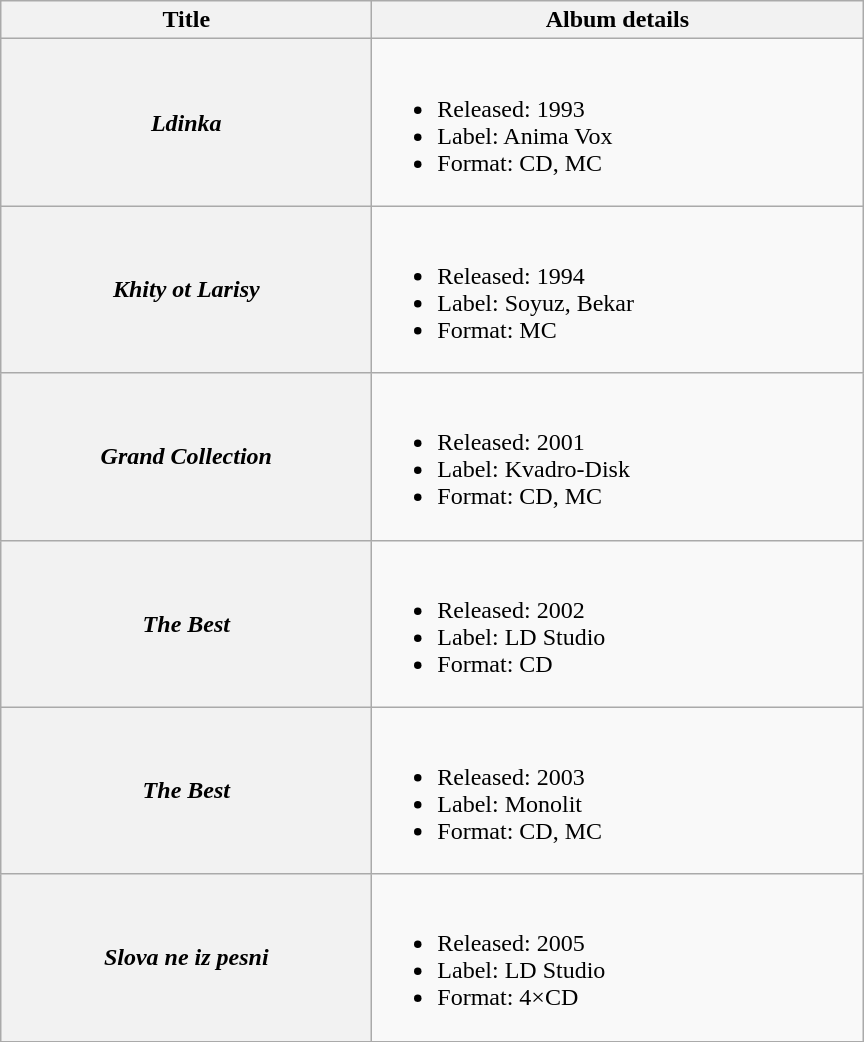<table class="wikitable plainrowheaders" style="text-align:center;">
<tr>
<th style="width:15em;">Title</th>
<th style="width:20em;">Album details</th>
</tr>
<tr>
<th scope="row"><em>Ldinka</em></th>
<td align="left"><br><ul><li>Released: 1993</li><li>Label: Anima Vox</li><li>Format: CD, MC</li></ul></td>
</tr>
<tr>
<th scope="row"><em>Khity ot Larisy</em></th>
<td align="left"><br><ul><li>Released: 1994</li><li>Label: Soyuz, Bekar</li><li>Format: MC</li></ul></td>
</tr>
<tr>
<th scope="row"><em>Grand Collection</em></th>
<td align="left"><br><ul><li>Released: 2001</li><li>Label: Kvadro-Disk</li><li>Format: CD, MC</li></ul></td>
</tr>
<tr>
<th scope="row"><em>The Best</em></th>
<td align="left"><br><ul><li>Released: 2002</li><li>Label: LD Studio</li><li>Format: CD</li></ul></td>
</tr>
<tr>
<th scope="row"><em>The Best</em></th>
<td align="left"><br><ul><li>Released: 2003</li><li>Label: Monolit</li><li>Format: CD, MC</li></ul></td>
</tr>
<tr>
<th scope="row"><em>Slova ne iz pesni</em></th>
<td align="left"><br><ul><li>Released: 2005</li><li>Label: LD Studio</li><li>Format: 4×CD</li></ul></td>
</tr>
<tr>
</tr>
</table>
